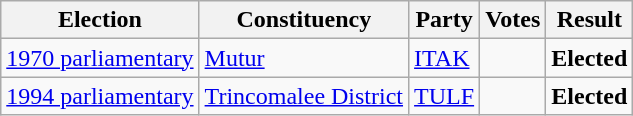<table class="wikitable" style="text-align:left;">
<tr>
<th scope=col>Election</th>
<th scope=col>Constituency</th>
<th scope=col>Party</th>
<th scope=col>Votes</th>
<th scope=col>Result</th>
</tr>
<tr>
<td><a href='#'>1970 parliamentary</a></td>
<td><a href='#'>Mutur</a></td>
<td><a href='#'>ITAK</a></td>
<td align=right></td>
<td><strong>Elected</strong></td>
</tr>
<tr>
<td><a href='#'>1994 parliamentary</a></td>
<td><a href='#'>Trincomalee District</a></td>
<td><a href='#'>TULF</a></td>
<td align=right></td>
<td><strong>Elected</strong></td>
</tr>
</table>
